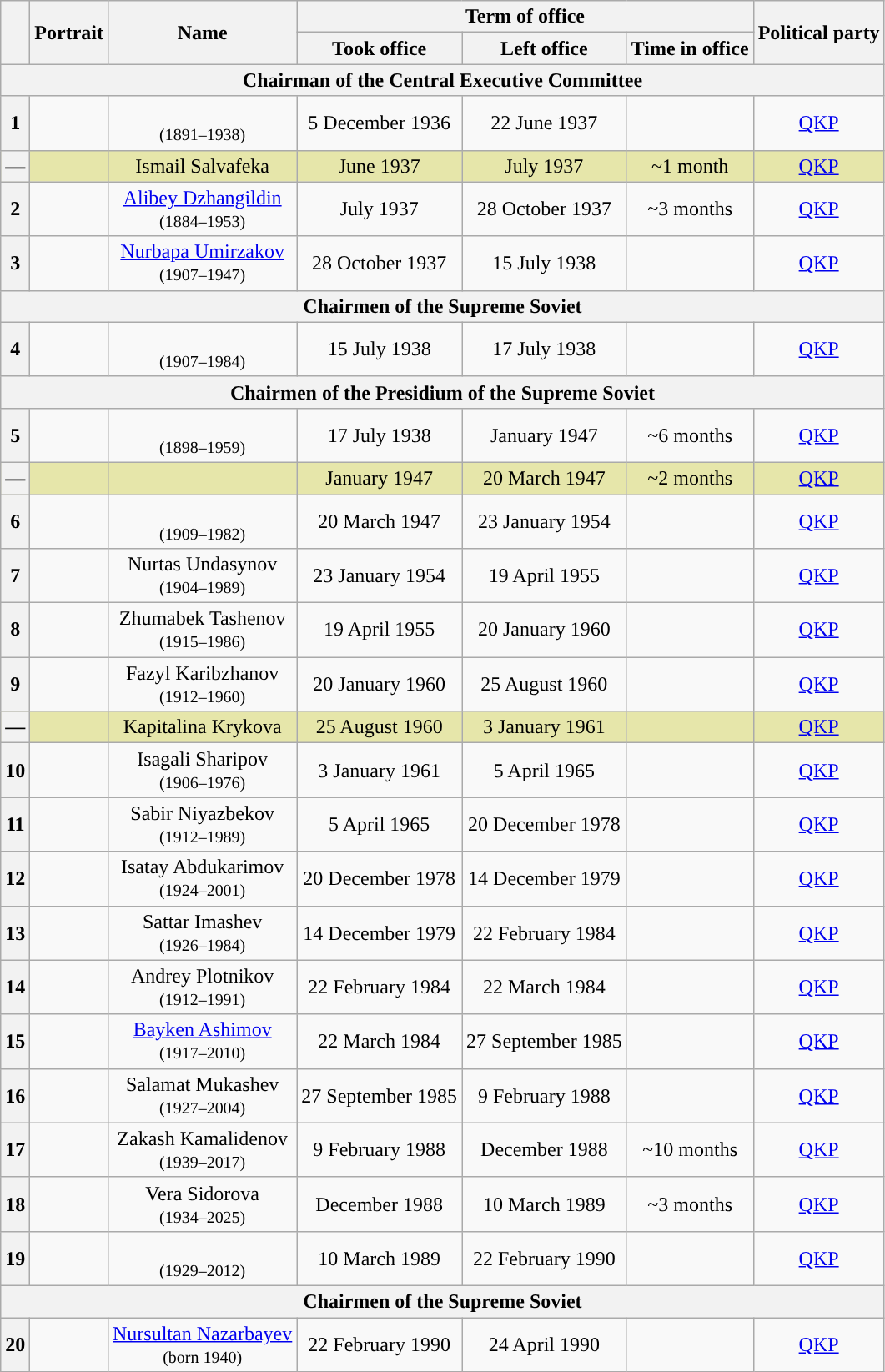<table class="wikitable" style="text-align:center">
<tr>
<th rowspan="2"></th>
<th rowspan="2">Portrait</th>
<th rowspan="2">Name<br></th>
<th colspan="3">Term of office</th>
<th rowspan="2">Political party</th>
</tr>
<tr>
<th>Took office</th>
<th>Left office</th>
<th>Time in office</th>
</tr>
<tr>
<th colspan="7"><strong>Chairman of the Central Executive Committee</strong></th>
</tr>
<tr>
<th style="background:">1</th>
<td></td>
<td><br><small>(1891–1938)</small></td>
<td>5 December 1936</td>
<td>22 June 1937</td>
<td></td>
<td><a href='#'>QKP</a></td>
</tr>
<tr style="background:#e6e6aa;">
<th style="background:">—</th>
<td></td>
<td>Ismail Salvafeka<br></td>
<td>June 1937</td>
<td>July 1937</td>
<td>~1 month</td>
<td><a href='#'>QKP</a></td>
</tr>
<tr>
<th style="background:">2</th>
<td></td>
<td><a href='#'>Alibey Dzhangildin</a><br><small>(1884–1953)</small></td>
<td>July 1937</td>
<td>28 October 1937</td>
<td>~3 months</td>
<td><a href='#'>QKP</a></td>
</tr>
<tr>
<th style="background:">3</th>
<td></td>
<td><a href='#'>Nurbapa Umirzakov</a><br><small>(1907–1947)</small></td>
<td>28 October 1937</td>
<td>15 July 1938</td>
<td></td>
<td><a href='#'>QKP</a></td>
</tr>
<tr>
<th colspan="7"><strong>Chairmen of the Supreme Soviet</strong></th>
</tr>
<tr>
<th style="background:">4</th>
<td></td>
<td><br><small>(1907–1984)</small></td>
<td>15 July 1938</td>
<td>17 July 1938</td>
<td></td>
<td><a href='#'>QKP</a></td>
</tr>
<tr>
<th colspan="7"><strong>Chairmen of the Presidium of the Supreme Soviet</strong></th>
</tr>
<tr>
<th style="background:">5</th>
<td></td>
<td><br><small>(1898–1959)</small></td>
<td>17 July 1938</td>
<td>January 1947</td>
<td>~6 months</td>
<td><a href='#'>QKP</a></td>
</tr>
<tr style="background:#e6e6aa;" |>
<th style="background:">—</th>
<td></td>
<td><br></td>
<td>January 1947</td>
<td>20 March 1947</td>
<td>~2 months</td>
<td><a href='#'>QKP</a></td>
</tr>
<tr>
<th style="background:">6</th>
<td></td>
<td><br><small>(1909–1982)</small></td>
<td>20 March 1947</td>
<td>23 January 1954</td>
<td></td>
<td><a href='#'>QKP</a></td>
</tr>
<tr>
<th style="background:">7</th>
<td></td>
<td>Nurtas Undasynov<br><small>(1904–1989)</small></td>
<td>23 January 1954</td>
<td>19 April 1955</td>
<td></td>
<td><a href='#'>QKP</a></td>
</tr>
<tr>
<th style="background:">8</th>
<td></td>
<td>Zhumabek Tashenov<br><small>(1915–1986)</small></td>
<td>19 April 1955</td>
<td>20 January 1960</td>
<td></td>
<td><a href='#'>QKP</a></td>
</tr>
<tr>
<th style="background:">9</th>
<td></td>
<td>Fazyl Karibzhanov<br><small>(1912–1960)</small></td>
<td>20 January 1960</td>
<td>25 August 1960</td>
<td></td>
<td><a href='#'>QKP</a></td>
</tr>
<tr style="background:#e6e6aa;" |>
<th style="background:">—</th>
<td></td>
<td>Kapitalina Krykova<br></td>
<td>25 August 1960</td>
<td>3 January 1961</td>
<td></td>
<td><a href='#'>QKP</a></td>
</tr>
<tr>
<th style="background:">10</th>
<td></td>
<td>Isagali Sharipov<br><small>(1906–1976)</small></td>
<td>3 January 1961</td>
<td>5 April 1965</td>
<td></td>
<td><a href='#'>QKP</a></td>
</tr>
<tr>
<th style="background:">11</th>
<td></td>
<td>Sabir Niyazbekov<br><small>(1912–1989)</small></td>
<td>5 April 1965</td>
<td>20 December 1978</td>
<td></td>
<td><a href='#'>QKP</a></td>
</tr>
<tr>
<th style="background:">12</th>
<td></td>
<td>Isatay Abdukarimov<br><small>(1924–2001)</small></td>
<td>20 December 1978</td>
<td>14 December 1979</td>
<td></td>
<td><a href='#'>QKP</a></td>
</tr>
<tr>
<th style="background:">13</th>
<td></td>
<td>Sattar Imashev<br><small>(1926–1984)</small></td>
<td>14 December 1979</td>
<td>22 February 1984</td>
<td></td>
<td><a href='#'>QKP</a></td>
</tr>
<tr>
<th style="background:">14</th>
<td></td>
<td>Andrey Plotnikov<br><small>(1912–1991)</small></td>
<td>22 February 1984</td>
<td>22 March 1984</td>
<td></td>
<td><a href='#'>QKP</a></td>
</tr>
<tr>
<th style="background:">15</th>
<td></td>
<td><a href='#'>Bayken Ashimov</a><br><small>(1917–2010)</small></td>
<td>22 March 1984</td>
<td>27 September 1985</td>
<td></td>
<td><a href='#'>QKP</a></td>
</tr>
<tr>
<th style="background:">16</th>
<td></td>
<td>Salamat Mukashev<br><small>(1927–2004)</small></td>
<td>27 September 1985</td>
<td>9 February 1988</td>
<td></td>
<td><a href='#'>QKP</a></td>
</tr>
<tr>
<th style="background:">17</th>
<td></td>
<td>Zakash Kamalidenov<br><small>(1939–2017)</small></td>
<td>9 February 1988</td>
<td>December 1988</td>
<td>~10 months</td>
<td><a href='#'>QKP</a></td>
</tr>
<tr>
<th style="background:">18</th>
<td></td>
<td>Vera Sidorova<br><small>(1934–2025)</small></td>
<td>December 1988</td>
<td>10 March 1989</td>
<td>~3 months</td>
<td><a href='#'>QKP</a></td>
</tr>
<tr>
<th style="background:">19</th>
<td></td>
<td><br><small>(1929–2012)</small></td>
<td>10 March 1989</td>
<td>22 February 1990</td>
<td></td>
<td><a href='#'>QKP</a></td>
</tr>
<tr>
<th colspan="7"><strong>Chairmen of the Supreme Soviet</strong></th>
</tr>
<tr>
<th style="background:">20</th>
<td></td>
<td><a href='#'>Nursultan Nazarbayev</a><br><small>(born 1940)</small></td>
<td>22 February 1990</td>
<td>24 April 1990</td>
<td></td>
<td><a href='#'>QKP</a></td>
</tr>
</table>
